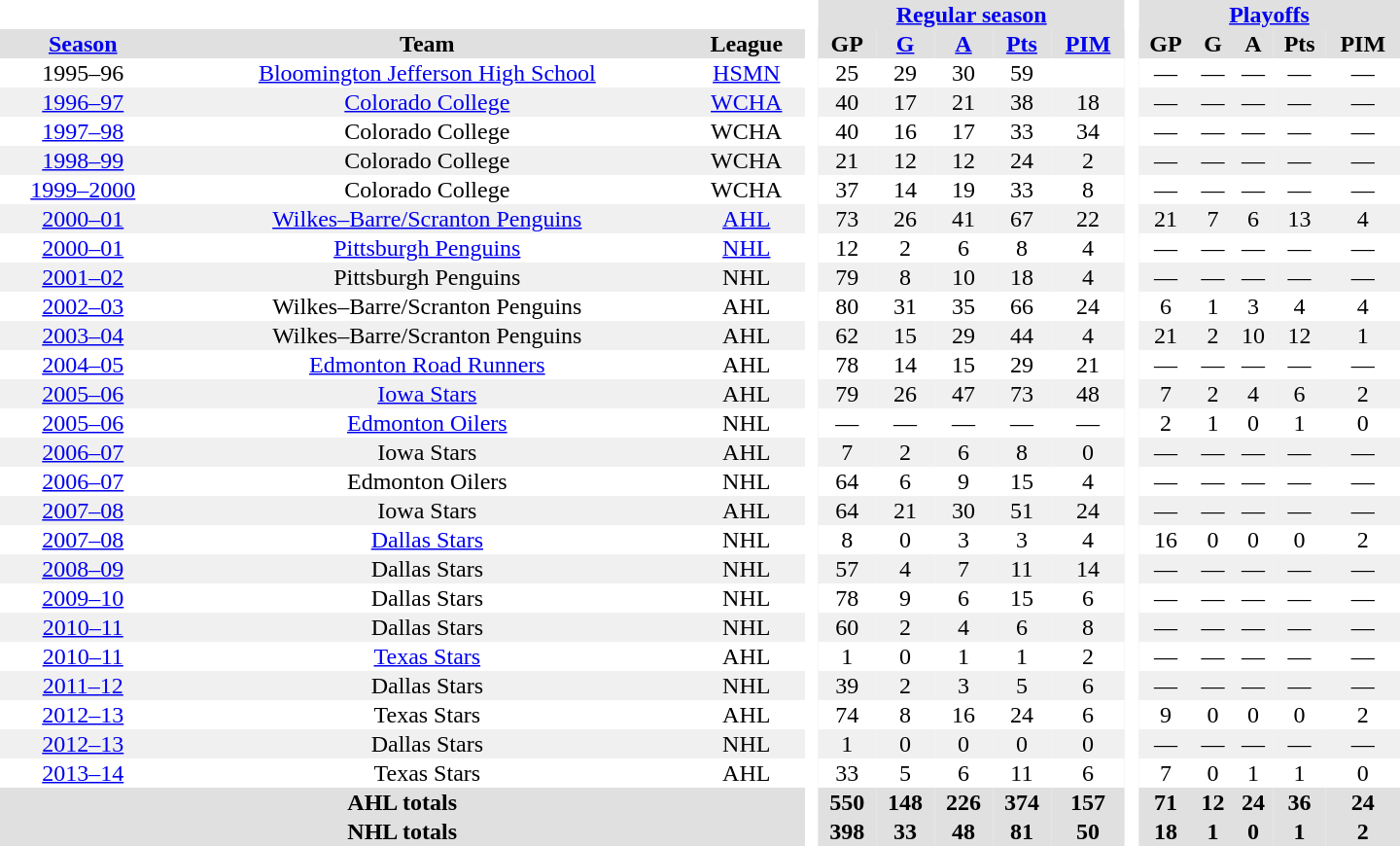<table border="0" cellpadding="1" cellspacing="0" style="text-align:center; width:60em;">
<tr style="background:#e0e0e0;">
<th colspan="3"  bgcolor="#ffffff"> </th>
<th rowspan="99" bgcolor="#ffffff"> </th>
<th colspan="5"><a href='#'>Regular season</a></th>
<th rowspan="99" bgcolor="#ffffff"> </th>
<th colspan="5"><a href='#'>Playoffs</a></th>
</tr>
<tr style="background:#e0e0e0;">
<th><a href='#'>Season</a></th>
<th>Team</th>
<th>League</th>
<th>GP</th>
<th><a href='#'>G</a></th>
<th><a href='#'>A</a></th>
<th><a href='#'>Pts</a></th>
<th><a href='#'>PIM</a></th>
<th>GP</th>
<th>G</th>
<th>A</th>
<th>Pts</th>
<th>PIM</th>
</tr>
<tr>
<td>1995–96</td>
<td><a href='#'>Bloomington Jefferson High School</a></td>
<td><a href='#'>HSMN</a></td>
<td>25</td>
<td>29</td>
<td>30</td>
<td>59</td>
<td></td>
<td>—</td>
<td>—</td>
<td>—</td>
<td>—</td>
<td>—</td>
</tr>
<tr style="background:#f0f0f0;">
<td><a href='#'>1996–97</a></td>
<td><a href='#'>Colorado College</a></td>
<td><a href='#'>WCHA</a></td>
<td>40</td>
<td>17</td>
<td>21</td>
<td>38</td>
<td>18</td>
<td>—</td>
<td>—</td>
<td>—</td>
<td>—</td>
<td>—</td>
</tr>
<tr>
<td><a href='#'>1997–98</a></td>
<td>Colorado College</td>
<td>WCHA</td>
<td>40</td>
<td>16</td>
<td>17</td>
<td>33</td>
<td>34</td>
<td>—</td>
<td>—</td>
<td>—</td>
<td>—</td>
<td>—</td>
</tr>
<tr style="background:#f0f0f0;">
<td><a href='#'>1998–99</a></td>
<td>Colorado College</td>
<td>WCHA</td>
<td>21</td>
<td>12</td>
<td>12</td>
<td>24</td>
<td>2</td>
<td>—</td>
<td>—</td>
<td>—</td>
<td>—</td>
<td>—</td>
</tr>
<tr>
<td><a href='#'>1999–2000</a></td>
<td>Colorado College</td>
<td>WCHA</td>
<td>37</td>
<td>14</td>
<td>19</td>
<td>33</td>
<td>8</td>
<td>—</td>
<td>—</td>
<td>—</td>
<td>—</td>
<td>—</td>
</tr>
<tr style="background:#f0f0f0;">
<td><a href='#'>2000–01</a></td>
<td><a href='#'>Wilkes–Barre/Scranton Penguins</a></td>
<td><a href='#'>AHL</a></td>
<td>73</td>
<td>26</td>
<td>41</td>
<td>67</td>
<td>22</td>
<td>21</td>
<td>7</td>
<td>6</td>
<td>13</td>
<td>4</td>
</tr>
<tr>
<td><a href='#'>2000–01</a></td>
<td><a href='#'>Pittsburgh Penguins</a></td>
<td><a href='#'>NHL</a></td>
<td>12</td>
<td>2</td>
<td>6</td>
<td>8</td>
<td>4</td>
<td>—</td>
<td>—</td>
<td>—</td>
<td>—</td>
<td>—</td>
</tr>
<tr style="background:#f0f0f0;">
<td><a href='#'>2001–02</a></td>
<td>Pittsburgh Penguins</td>
<td>NHL</td>
<td>79</td>
<td>8</td>
<td>10</td>
<td>18</td>
<td>4</td>
<td>—</td>
<td>—</td>
<td>—</td>
<td>—</td>
<td>—</td>
</tr>
<tr>
<td><a href='#'>2002–03</a></td>
<td>Wilkes–Barre/Scranton Penguins</td>
<td>AHL</td>
<td>80</td>
<td>31</td>
<td>35</td>
<td>66</td>
<td>24</td>
<td>6</td>
<td>1</td>
<td>3</td>
<td>4</td>
<td>4</td>
</tr>
<tr style="background:#f0f0f0;">
<td><a href='#'>2003–04</a></td>
<td>Wilkes–Barre/Scranton Penguins</td>
<td>AHL</td>
<td>62</td>
<td>15</td>
<td>29</td>
<td>44</td>
<td>4</td>
<td>21</td>
<td>2</td>
<td>10</td>
<td>12</td>
<td>1</td>
</tr>
<tr>
<td><a href='#'>2004–05</a></td>
<td><a href='#'>Edmonton Road Runners</a></td>
<td>AHL</td>
<td>78</td>
<td>14</td>
<td>15</td>
<td>29</td>
<td>21</td>
<td>—</td>
<td>—</td>
<td>—</td>
<td>—</td>
<td>—</td>
</tr>
<tr style="background:#f0f0f0;">
<td><a href='#'>2005–06</a></td>
<td><a href='#'>Iowa Stars</a></td>
<td>AHL</td>
<td>79</td>
<td>26</td>
<td>47</td>
<td>73</td>
<td>48</td>
<td>7</td>
<td>2</td>
<td>4</td>
<td>6</td>
<td>2</td>
</tr>
<tr>
<td><a href='#'>2005–06</a></td>
<td><a href='#'>Edmonton Oilers</a></td>
<td>NHL</td>
<td>—</td>
<td>—</td>
<td>—</td>
<td>—</td>
<td>—</td>
<td>2</td>
<td>1</td>
<td>0</td>
<td>1</td>
<td>0</td>
</tr>
<tr style="background:#f0f0f0;">
<td><a href='#'>2006–07</a></td>
<td>Iowa Stars</td>
<td>AHL</td>
<td>7</td>
<td>2</td>
<td>6</td>
<td>8</td>
<td>0</td>
<td>—</td>
<td>—</td>
<td>—</td>
<td>—</td>
<td>—</td>
</tr>
<tr>
<td><a href='#'>2006–07</a></td>
<td>Edmonton Oilers</td>
<td>NHL</td>
<td>64</td>
<td>6</td>
<td>9</td>
<td>15</td>
<td>4</td>
<td>—</td>
<td>—</td>
<td>—</td>
<td>—</td>
<td>—</td>
</tr>
<tr style="background:#f0f0f0;">
<td><a href='#'>2007–08</a></td>
<td>Iowa Stars</td>
<td>AHL</td>
<td>64</td>
<td>21</td>
<td>30</td>
<td>51</td>
<td>24</td>
<td>—</td>
<td>—</td>
<td>—</td>
<td>—</td>
<td>—</td>
</tr>
<tr>
<td><a href='#'>2007–08</a></td>
<td><a href='#'>Dallas Stars</a></td>
<td>NHL</td>
<td>8</td>
<td>0</td>
<td>3</td>
<td>3</td>
<td>4</td>
<td>16</td>
<td>0</td>
<td>0</td>
<td>0</td>
<td>2</td>
</tr>
<tr style="background:#f0f0f0;">
<td><a href='#'>2008–09</a></td>
<td>Dallas Stars</td>
<td>NHL</td>
<td>57</td>
<td>4</td>
<td>7</td>
<td>11</td>
<td>14</td>
<td>—</td>
<td>—</td>
<td>—</td>
<td>—</td>
<td>—</td>
</tr>
<tr>
<td><a href='#'>2009–10</a></td>
<td>Dallas Stars</td>
<td>NHL</td>
<td>78</td>
<td>9</td>
<td>6</td>
<td>15</td>
<td>6</td>
<td>—</td>
<td>—</td>
<td>—</td>
<td>—</td>
<td>—</td>
</tr>
<tr style="background:#f0f0f0;">
<td><a href='#'>2010–11</a></td>
<td>Dallas Stars</td>
<td>NHL</td>
<td>60</td>
<td>2</td>
<td>4</td>
<td>6</td>
<td>8</td>
<td>—</td>
<td>—</td>
<td>—</td>
<td>—</td>
<td>—</td>
</tr>
<tr>
<td><a href='#'>2010–11</a></td>
<td><a href='#'>Texas Stars</a></td>
<td>AHL</td>
<td>1</td>
<td>0</td>
<td>1</td>
<td>1</td>
<td>2</td>
<td>—</td>
<td>—</td>
<td>—</td>
<td>—</td>
<td>—</td>
</tr>
<tr style="background:#f0f0f0;">
<td><a href='#'>2011–12</a></td>
<td>Dallas Stars</td>
<td>NHL</td>
<td>39</td>
<td>2</td>
<td>3</td>
<td>5</td>
<td>6</td>
<td>—</td>
<td>—</td>
<td>—</td>
<td>—</td>
<td>—</td>
</tr>
<tr>
<td><a href='#'>2012–13</a></td>
<td>Texas Stars</td>
<td>AHL</td>
<td>74</td>
<td>8</td>
<td>16</td>
<td>24</td>
<td>6</td>
<td>9</td>
<td>0</td>
<td>0</td>
<td>0</td>
<td>2</td>
</tr>
<tr style="background:#f0f0f0;">
<td><a href='#'>2012–13</a></td>
<td>Dallas Stars</td>
<td>NHL</td>
<td>1</td>
<td>0</td>
<td>0</td>
<td>0</td>
<td>0</td>
<td>—</td>
<td>—</td>
<td>—</td>
<td>—</td>
<td>—</td>
</tr>
<tr>
<td><a href='#'>2013–14</a></td>
<td>Texas Stars</td>
<td>AHL</td>
<td>33</td>
<td>5</td>
<td>6</td>
<td>11</td>
<td>6</td>
<td>7</td>
<td>0</td>
<td>1</td>
<td>1</td>
<td>0</td>
</tr>
<tr style="background:#e0e0e0;">
<th colspan="3">AHL totals</th>
<th>550</th>
<th>148</th>
<th>226</th>
<th>374</th>
<th>157</th>
<th>71</th>
<th>12</th>
<th>24</th>
<th>36</th>
<th>24</th>
</tr>
<tr style="background:#e0e0e0;">
<th colspan="3">NHL totals</th>
<th>398</th>
<th>33</th>
<th>48</th>
<th>81</th>
<th>50</th>
<th>18</th>
<th>1</th>
<th>0</th>
<th>1</th>
<th>2</th>
</tr>
</table>
